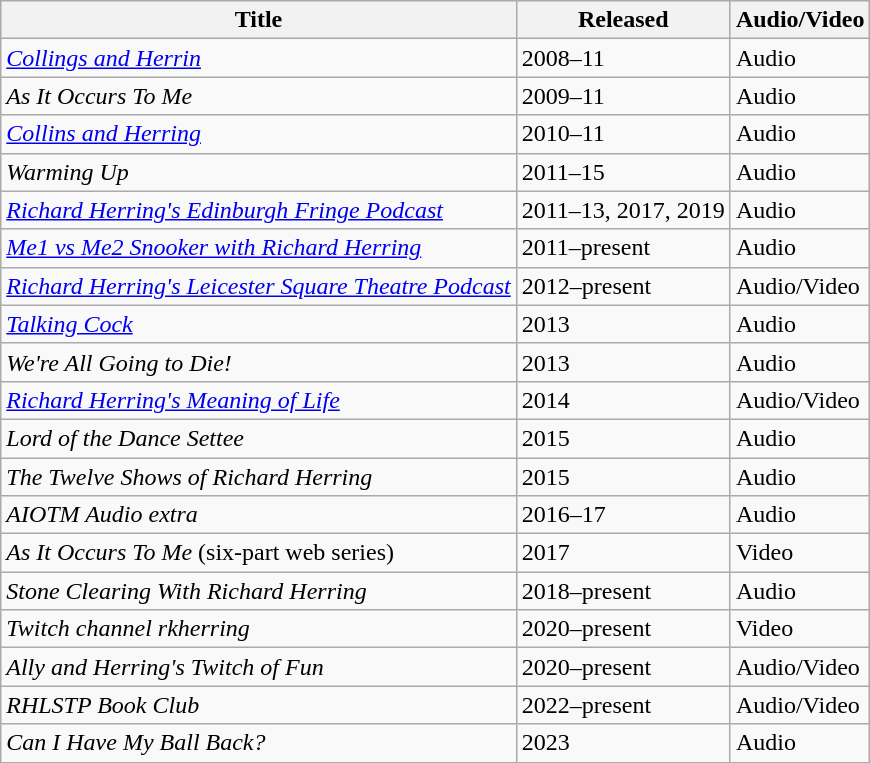<table class="wikitable">
<tr>
<th>Title</th>
<th>Released</th>
<th>Audio/Video</th>
</tr>
<tr>
<td><em><a href='#'>Collings and Herrin</a></em></td>
<td>2008–11</td>
<td>Audio</td>
</tr>
<tr>
<td><em>As It Occurs To Me</em></td>
<td>2009–11</td>
<td>Audio</td>
</tr>
<tr>
<td><em><a href='#'>Collins and Herring</a></em></td>
<td>2010–11</td>
<td>Audio</td>
</tr>
<tr>
<td><em>Warming Up</em></td>
<td>2011–15</td>
<td>Audio</td>
</tr>
<tr>
<td><em><a href='#'>Richard Herring's Edinburgh Fringe Podcast</a></em></td>
<td>2011–13, 2017, 2019</td>
<td>Audio</td>
</tr>
<tr>
<td><em><a href='#'>Me1 vs Me2 Snooker with Richard Herring</a></em></td>
<td>2011–present</td>
<td>Audio</td>
</tr>
<tr>
<td><em><a href='#'>Richard Herring's Leicester Square Theatre Podcast</a></em></td>
<td>2012–present</td>
<td>Audio/Video</td>
</tr>
<tr>
<td><em><a href='#'>Talking Cock</a></em></td>
<td>2013</td>
<td>Audio</td>
</tr>
<tr>
<td><em>We're All Going to Die!</em></td>
<td>2013</td>
<td>Audio</td>
</tr>
<tr>
<td><em><a href='#'>Richard Herring's Meaning of Life</a></em></td>
<td>2014</td>
<td>Audio/Video</td>
</tr>
<tr>
<td><em>Lord of the Dance Settee</em></td>
<td>2015</td>
<td>Audio</td>
</tr>
<tr>
<td><em>The Twelve Shows of Richard Herring</em></td>
<td>2015</td>
<td>Audio</td>
</tr>
<tr>
<td><em>AIOTM Audio extra</em></td>
<td>2016–17</td>
<td>Audio</td>
</tr>
<tr>
<td><em>As It Occurs To Me</em> (six-part web series)</td>
<td>2017</td>
<td>Video</td>
</tr>
<tr>
<td><em>Stone Clearing With Richard Herring</em></td>
<td>2018–present</td>
<td>Audio</td>
</tr>
<tr>
<td><em>Twitch channel rkherring</em></td>
<td>2020–present</td>
<td>Video</td>
</tr>
<tr>
<td><em>Ally and Herring's Twitch of Fun</em></td>
<td>2020–present</td>
<td>Audio/Video</td>
</tr>
<tr>
<td><em>RHLSTP Book Club</em></td>
<td>2022–present</td>
<td>Audio/Video</td>
</tr>
<tr>
<td><em>Can I Have My Ball Back?</em></td>
<td>2023</td>
<td>Audio</td>
</tr>
</table>
